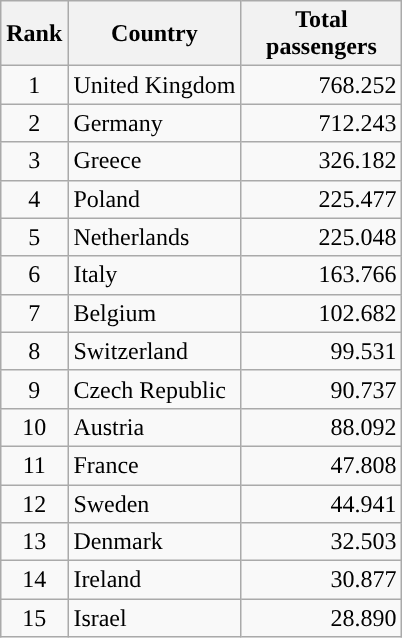<table class="wikitable">
<tr>
<th>Rank</th>
<th>Country</th>
<th width=100>Total<br>passengers</th>
</tr>
<tr>
<td style="text-align:center;">1</td>
<td> United Kingdom</td>
<td style="text-align:right;">768.252</td>
</tr>
<tr>
<td style="text-align:center;">2</td>
<td> Germany</td>
<td style="text-align:right;">712.243</td>
</tr>
<tr>
<td style="text-align:center;">3</td>
<td> Greece</td>
<td style="text-align:right;">326.182</td>
</tr>
<tr>
<td style="text-align:center;">4</td>
<td> Poland</td>
<td style="text-align:right;">225.477</td>
</tr>
<tr>
<td style="text-align:center;">5</td>
<td> Netherlands</td>
<td style="text-align:right;">225.048</td>
</tr>
<tr>
<td style="text-align:center; ">6</td>
<td> Italy</td>
<td style="text-align:right;">163.766</td>
</tr>
<tr>
<td style="text-align:center;">7</td>
<td> Belgium</td>
<td style="text-align:right;">102.682</td>
</tr>
<tr>
<td style="text-align:center;">8</td>
<td> Switzerland</td>
<td style="text-align:right;">99.531</td>
</tr>
<tr>
<td style="text-align:center;">9</td>
<td> Czech Republic</td>
<td style="text-align:right;">90.737</td>
</tr>
<tr>
<td style="text-align:center;">10</td>
<td> Austria</td>
<td style="text-align:right;">88.092</td>
</tr>
<tr>
<td style="text-align:center; ">11</td>
<td> France</td>
<td style="text-align:right;">47.808</td>
</tr>
<tr>
<td style="text-align:center;">12</td>
<td> Sweden</td>
<td style="text-align:right;">44.941</td>
</tr>
<tr>
<td style="text-align:center;">13</td>
<td> Denmark</td>
<td style="text-align:right;">32.503</td>
</tr>
<tr>
<td style="text-align:center;">14</td>
<td> Ireland</td>
<td style="text-align:right;">30.877</td>
</tr>
<tr>
<td style="text-align:center;">15</td>
<td> Israel</td>
<td style="text-align:right;">28.890</td>
</tr>
</table>
